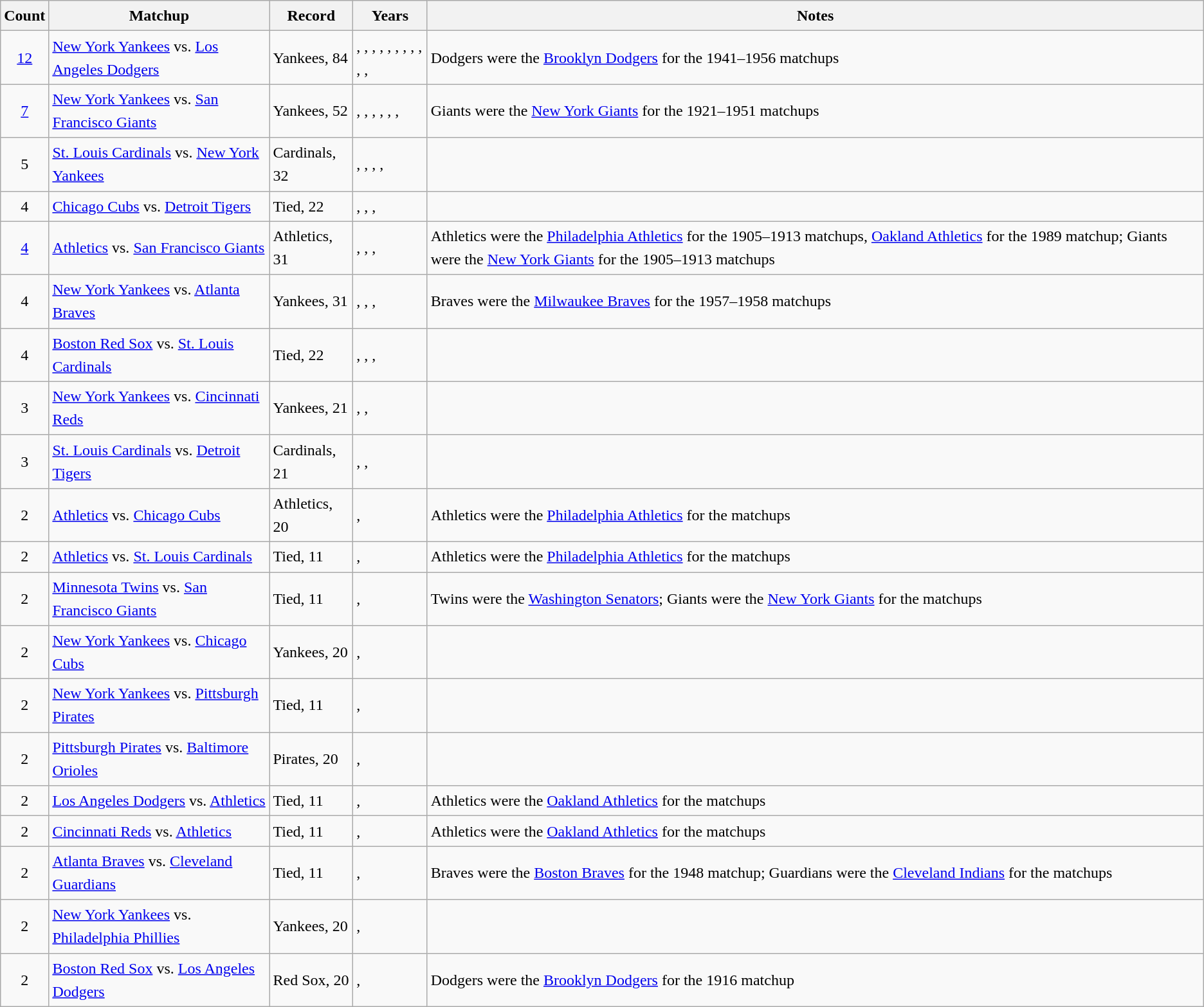<table class="wikitable" style="font-size:1.00em; line-height:1.5em;">
<tr>
<th>Count</th>
<th>Matchup</th>
<th>Record</th>
<th>Years</th>
<th>Notes</th>
</tr>
<tr>
<td align="center"><a href='#'>12</a></td>
<td><a href='#'>New York Yankees</a> vs. <a href='#'>Los Angeles Dodgers</a></td>
<td>Yankees, 84</td>
<td>, , , , , , , , , , , </td>
<td>Dodgers were the <a href='#'>Brooklyn Dodgers</a> for the 1941–1956 matchups</td>
</tr>
<tr>
<td align="center"><a href='#'>7</a></td>
<td><a href='#'>New York Yankees</a> vs. <a href='#'>San Francisco Giants</a></td>
<td>Yankees, 52</td>
<td>, , , , , , </td>
<td>Giants were the <a href='#'>New York Giants</a> for the 1921–1951 matchups</td>
</tr>
<tr>
<td align="center">5</td>
<td><a href='#'>St. Louis Cardinals</a> vs. <a href='#'>New York Yankees</a></td>
<td>Cardinals, 32</td>
<td>, , , , </td>
<td></td>
</tr>
<tr>
<td align="center">4</td>
<td><a href='#'>Chicago Cubs</a> vs. <a href='#'>Detroit Tigers</a></td>
<td>Tied, 22</td>
<td>, , , </td>
<td></td>
</tr>
<tr>
<td align="center"><a href='#'>4</a></td>
<td><a href='#'>Athletics</a> vs. <a href='#'>San Francisco Giants</a></td>
<td>Athletics, 31</td>
<td>, , , </td>
<td>Athletics were the <a href='#'>Philadelphia Athletics</a> for the 1905–1913 matchups, <a href='#'>Oakland Athletics</a> for the 1989 matchup; Giants were the <a href='#'>New York Giants</a> for the 1905–1913 matchups</td>
</tr>
<tr>
<td align="center">4</td>
<td><a href='#'>New York Yankees</a> vs. <a href='#'>Atlanta Braves</a></td>
<td>Yankees, 31</td>
<td>, , , </td>
<td>Braves were the <a href='#'>Milwaukee Braves</a> for the 1957–1958 matchups</td>
</tr>
<tr>
<td align="center">4</td>
<td><a href='#'>Boston Red Sox</a> vs. <a href='#'>St. Louis Cardinals</a></td>
<td>Tied, 22</td>
<td>, , , </td>
<td></td>
</tr>
<tr>
<td align="center">3</td>
<td><a href='#'>New York Yankees</a> vs. <a href='#'>Cincinnati Reds</a></td>
<td>Yankees, 21</td>
<td>, , </td>
<td></td>
</tr>
<tr>
<td align="center">3</td>
<td><a href='#'>St. Louis Cardinals</a> vs. <a href='#'>Detroit Tigers</a></td>
<td>Cardinals, 21</td>
<td>, , </td>
<td></td>
</tr>
<tr>
<td align="center">2</td>
<td><a href='#'>Athletics</a> vs. <a href='#'>Chicago Cubs</a></td>
<td>Athletics, 20</td>
<td>, </td>
<td>Athletics were the <a href='#'>Philadelphia Athletics</a> for the matchups</td>
</tr>
<tr>
<td align="center">2</td>
<td><a href='#'>Athletics</a> vs. <a href='#'>St. Louis Cardinals</a></td>
<td>Tied, 11</td>
<td>, </td>
<td>Athletics were the <a href='#'>Philadelphia Athletics</a> for the matchups</td>
</tr>
<tr>
<td align="center">2</td>
<td><a href='#'>Minnesota Twins</a> vs. <a href='#'>San Francisco Giants</a></td>
<td>Tied, 11</td>
<td>, </td>
<td>Twins were the <a href='#'>Washington Senators</a>; Giants were the <a href='#'>New York Giants</a> for the matchups</td>
</tr>
<tr>
<td align="center">2</td>
<td><a href='#'>New York Yankees</a> vs. <a href='#'>Chicago Cubs</a></td>
<td>Yankees, 20</td>
<td>, </td>
<td></td>
</tr>
<tr>
<td align="center">2</td>
<td><a href='#'>New York Yankees</a> vs. <a href='#'>Pittsburgh Pirates</a></td>
<td>Tied, 11</td>
<td>, </td>
<td></td>
</tr>
<tr>
<td align="center">2</td>
<td><a href='#'>Pittsburgh Pirates</a> vs. <a href='#'>Baltimore Orioles</a></td>
<td>Pirates, 20</td>
<td>, </td>
<td></td>
</tr>
<tr>
<td align="center">2</td>
<td><a href='#'>Los Angeles Dodgers</a> vs. <a href='#'>Athletics</a></td>
<td>Tied, 11</td>
<td>, </td>
<td>Athletics were the <a href='#'>Oakland Athletics</a> for the matchups</td>
</tr>
<tr>
<td align="center">2</td>
<td><a href='#'>Cincinnati Reds</a> vs. <a href='#'>Athletics</a></td>
<td>Tied, 11</td>
<td>, </td>
<td>Athletics were the <a href='#'>Oakland Athletics</a> for the matchups</td>
</tr>
<tr>
<td align="center">2</td>
<td><a href='#'>Atlanta Braves</a> vs. <a href='#'>Cleveland Guardians</a></td>
<td>Tied, 11</td>
<td>, </td>
<td>Braves were the <a href='#'>Boston Braves</a> for the 1948 matchup; Guardians were the <a href='#'>Cleveland Indians</a> for the matchups</td>
</tr>
<tr>
<td align="center">2</td>
<td><a href='#'>New York Yankees</a> vs. <a href='#'>Philadelphia Phillies</a></td>
<td>Yankees, 20</td>
<td>, </td>
<td></td>
</tr>
<tr>
<td align="center">2</td>
<td><a href='#'>Boston Red Sox</a> vs. <a href='#'>Los Angeles Dodgers</a></td>
<td>Red Sox, 20</td>
<td>, </td>
<td>Dodgers were the <a href='#'>Brooklyn Dodgers</a> for the 1916 matchup</td>
</tr>
</table>
